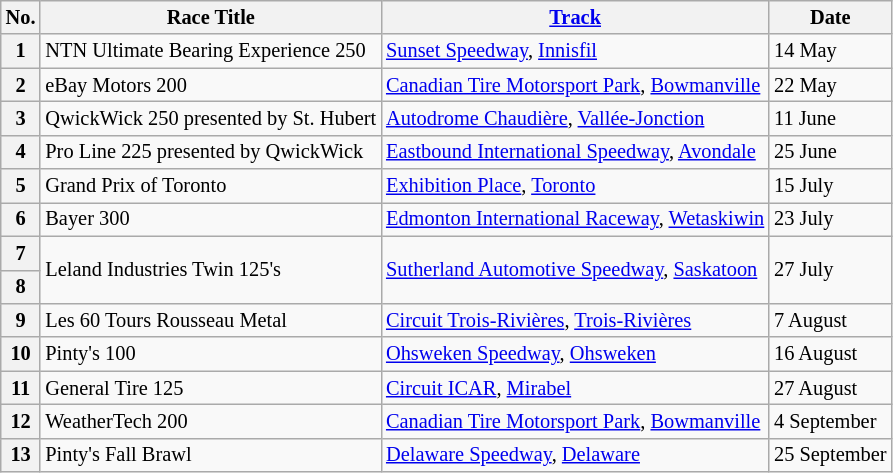<table class="wikitable" style="font-size:85%;">
<tr>
<th>No.</th>
<th>Race Title</th>
<th><a href='#'>Track</a></th>
<th>Date</th>
</tr>
<tr>
<th>1</th>
<td>NTN Ultimate Bearing Experience 250</td>
<td><a href='#'>Sunset Speedway</a>, <a href='#'>Innisfil</a></td>
<td>14 May</td>
</tr>
<tr>
<th>2</th>
<td>eBay Motors 200</td>
<td><a href='#'>Canadian Tire Motorsport Park</a>, <a href='#'>Bowmanville</a></td>
<td>22 May</td>
</tr>
<tr>
<th>3</th>
<td>QwickWick 250 presented by St. Hubert</td>
<td><a href='#'>Autodrome Chaudière</a>, <a href='#'>Vallée-Jonction</a></td>
<td>11 June</td>
</tr>
<tr>
<th>4</th>
<td>Pro Line 225 presented by QwickWick</td>
<td><a href='#'>Eastbound International Speedway</a>, <a href='#'>Avondale</a></td>
<td>25 June</td>
</tr>
<tr>
<th>5</th>
<td>Grand Prix of Toronto</td>
<td><a href='#'>Exhibition Place</a>, <a href='#'>Toronto</a></td>
<td>15 July</td>
</tr>
<tr>
<th>6</th>
<td>Bayer 300</td>
<td><a href='#'>Edmonton International Raceway</a>, <a href='#'>Wetaskiwin</a></td>
<td>23 July</td>
</tr>
<tr>
<th>7</th>
<td rowspan=2>Leland Industries Twin 125's</td>
<td rowspan=2><a href='#'>Sutherland Automotive Speedway</a>, <a href='#'>Saskatoon</a></td>
<td rowspan=2>27 July</td>
</tr>
<tr>
<th>8</th>
</tr>
<tr>
<th>9</th>
<td>Les 60 Tours Rousseau Metal</td>
<td><a href='#'>Circuit Trois-Rivières</a>, <a href='#'>Trois-Rivières</a></td>
<td>7 August</td>
</tr>
<tr>
<th>10</th>
<td>Pinty's 100</td>
<td><a href='#'>Ohsweken Speedway</a>, <a href='#'>Ohsweken</a></td>
<td>16 August</td>
</tr>
<tr>
<th>11</th>
<td>General Tire 125</td>
<td><a href='#'>Circuit ICAR</a>, <a href='#'>Mirabel</a></td>
<td>27 August</td>
</tr>
<tr>
<th>12</th>
<td>WeatherTech 200</td>
<td><a href='#'>Canadian Tire Motorsport Park</a>, <a href='#'>Bowmanville</a></td>
<td>4 September</td>
</tr>
<tr>
<th>13</th>
<td>Pinty's Fall Brawl</td>
<td><a href='#'>Delaware Speedway</a>, <a href='#'>Delaware</a></td>
<td>25 September</td>
</tr>
</table>
